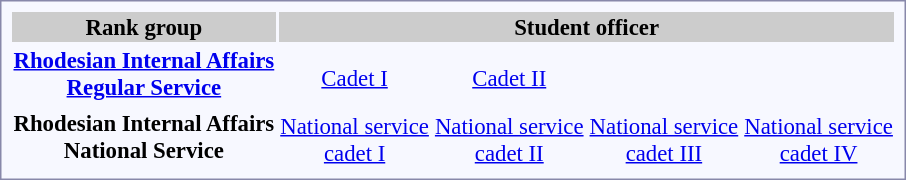<table style="border:1px solid #8888aa; background-color:#f7f8ff; padding:5px; font-size:95%; margin: 0px 12px 12px 0px; text-align:center;">
<tr bgcolor="#CCCCCC">
<th>Rank group</th>
<th colspan=4>Student officer</th>
</tr>
<tr>
<td rowspan=2><strong>  <a href='#'>Rhodesian Internal Affairs<br>Regular Service</a></strong></td>
<td></td>
<td></td>
</tr>
<tr>
<td><a href='#'>Cadet I</a></td>
<td><a href='#'>Cadet II</a></td>
</tr>
<tr>
<td rowspan=2><strong> Rhodesian Internal Affairs<br>National Service</strong></td>
<td></td>
<td></td>
<td></td>
<td></td>
</tr>
<tr>
<td><a href='#'>National service<br>cadet I</a></td>
<td><a href='#'>National service<br>cadet II</a></td>
<td><a href='#'>National service<br>cadet III</a></td>
<td><a href='#'>National service<br>cadet IV</a></td>
</tr>
</table>
